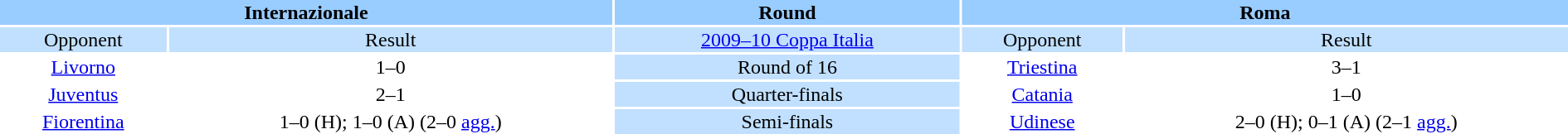<table width="100%" style="text-align:center">
<tr valign=top bgcolor=#99ccff>
<th colspan=2 style="width:1*">Internazionale</th>
<th>Round</th>
<th colspan=2 style="width:1*">Roma</th>
</tr>
<tr valign=top bgcolor=#c1e0ff>
<td>Opponent</td>
<td>Result</td>
<td bgcolor=#c1e0ff><a href='#'>2009–10 Coppa Italia</a></td>
<td>Opponent</td>
<td>Result</td>
</tr>
<tr>
<td><a href='#'>Livorno</a></td>
<td>1–0</td>
<td bgcolor="#c1e0ff">Round of 16</td>
<td><a href='#'>Triestina</a></td>
<td>3–1</td>
</tr>
<tr>
<td><a href='#'>Juventus</a></td>
<td>2–1</td>
<td bgcolor="#c1e0ff">Quarter-finals</td>
<td><a href='#'>Catania</a></td>
<td>1–0</td>
</tr>
<tr>
<td><a href='#'>Fiorentina</a></td>
<td>1–0 (H); 1–0 (A) (2–0 <a href='#'>agg.</a>)</td>
<td bgcolor="#c1e0ff">Semi-finals</td>
<td><a href='#'>Udinese</a></td>
<td>2–0 (H); 0–1 (A) (2–1 <a href='#'>agg.</a>)</td>
</tr>
</table>
